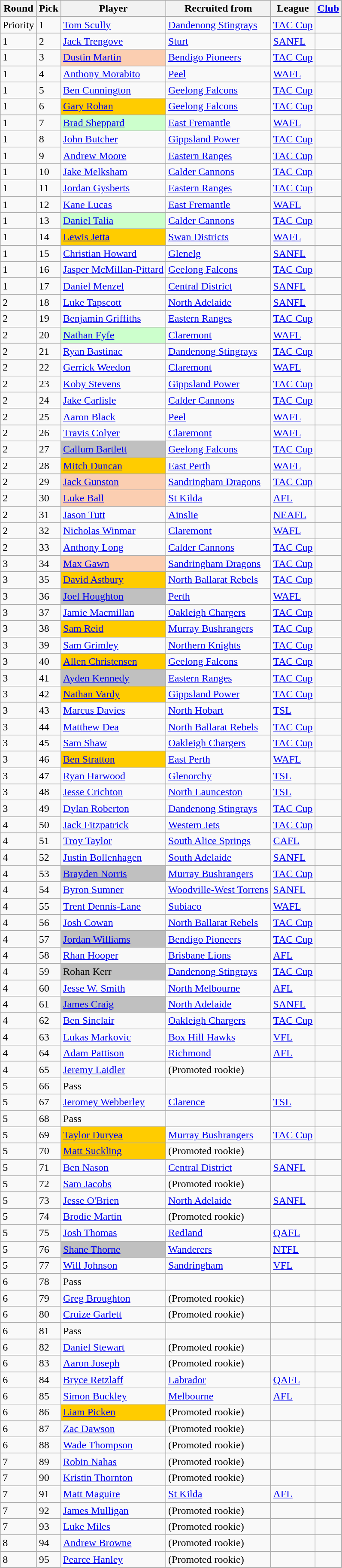<table class="wikitable sortable">
<tr style="background:#CCCCCC;">
<th>Round</th>
<th>Pick</th>
<th>Player</th>
<th>Recruited from</th>
<th>League</th>
<th><a href='#'>Club</a></th>
</tr>
<tr>
<td>Priority</td>
<td>1</td>
<td><a href='#'>Tom Scully</a></td>
<td><a href='#'>Dandenong Stingrays</a></td>
<td><a href='#'>TAC Cup</a></td>
<td></td>
</tr>
<tr>
<td>1</td>
<td>2</td>
<td><a href='#'>Jack Trengove</a></td>
<td><a href='#'>Sturt</a></td>
<td><a href='#'>SANFL</a></td>
<td></td>
</tr>
<tr>
<td>1</td>
<td>3</td>
<td bgcolor="#FBCEB1"><a href='#'>Dustin Martin</a></td>
<td><a href='#'>Bendigo Pioneers</a></td>
<td><a href='#'>TAC Cup</a></td>
<td></td>
</tr>
<tr>
<td>1</td>
<td>4</td>
<td><a href='#'>Anthony Morabito</a></td>
<td><a href='#'>Peel</a></td>
<td><a href='#'>WAFL</a></td>
<td></td>
</tr>
<tr>
<td>1</td>
<td>5</td>
<td><a href='#'>Ben Cunnington</a></td>
<td><a href='#'>Geelong Falcons</a></td>
<td><a href='#'>TAC Cup</a></td>
<td></td>
</tr>
<tr>
<td>1</td>
<td>6</td>
<td bgcolor="#FFCC00"><a href='#'>Gary Rohan</a></td>
<td><a href='#'>Geelong Falcons</a></td>
<td><a href='#'>TAC Cup</a></td>
<td></td>
</tr>
<tr>
<td>1</td>
<td>7</td>
<td bgcolor="#CCFFCC"><a href='#'>Brad Sheppard</a></td>
<td><a href='#'>East Fremantle</a></td>
<td><a href='#'>WAFL</a></td>
<td></td>
</tr>
<tr>
<td>1</td>
<td>8</td>
<td><a href='#'>John Butcher</a></td>
<td><a href='#'>Gippsland Power</a></td>
<td><a href='#'>TAC Cup</a></td>
<td></td>
</tr>
<tr>
<td>1</td>
<td>9</td>
<td><a href='#'>Andrew Moore</a></td>
<td><a href='#'>Eastern Ranges</a></td>
<td><a href='#'>TAC Cup</a></td>
<td></td>
</tr>
<tr>
<td>1</td>
<td>10</td>
<td><a href='#'>Jake Melksham</a></td>
<td><a href='#'>Calder Cannons</a></td>
<td><a href='#'>TAC Cup</a></td>
<td></td>
</tr>
<tr>
<td>1</td>
<td>11</td>
<td><a href='#'>Jordan Gysberts</a></td>
<td><a href='#'>Eastern Ranges</a></td>
<td><a href='#'>TAC Cup</a></td>
<td></td>
</tr>
<tr>
<td>1</td>
<td>12</td>
<td><a href='#'>Kane Lucas</a></td>
<td><a href='#'>East Fremantle</a></td>
<td><a href='#'>WAFL</a></td>
<td></td>
</tr>
<tr>
<td>1</td>
<td>13</td>
<td bgcolor="#CCFFCC"><a href='#'>Daniel Talia</a></td>
<td><a href='#'>Calder Cannons</a></td>
<td><a href='#'>TAC Cup</a></td>
<td></td>
</tr>
<tr>
<td>1</td>
<td>14</td>
<td bgcolor="#FFCC00"><a href='#'>Lewis Jetta</a></td>
<td><a href='#'>Swan Districts</a></td>
<td><a href='#'>WAFL</a></td>
<td></td>
</tr>
<tr>
<td>1</td>
<td>15</td>
<td><a href='#'>Christian Howard</a></td>
<td><a href='#'>Glenelg</a></td>
<td><a href='#'>SANFL</a></td>
<td></td>
</tr>
<tr>
<td>1</td>
<td>16</td>
<td><a href='#'>Jasper McMillan-Pittard</a></td>
<td><a href='#'>Geelong Falcons</a></td>
<td><a href='#'>TAC Cup</a></td>
<td></td>
</tr>
<tr>
<td>1</td>
<td>17</td>
<td><a href='#'>Daniel Menzel</a></td>
<td><a href='#'>Central District</a></td>
<td><a href='#'>SANFL</a></td>
<td></td>
</tr>
<tr>
<td>2</td>
<td>18</td>
<td><a href='#'>Luke Tapscott</a></td>
<td><a href='#'>North Adelaide</a></td>
<td><a href='#'>SANFL</a></td>
<td></td>
</tr>
<tr>
<td>2</td>
<td>19</td>
<td><a href='#'>Benjamin Griffiths</a></td>
<td><a href='#'>Eastern Ranges</a></td>
<td><a href='#'>TAC Cup</a></td>
<td></td>
</tr>
<tr>
<td>2</td>
<td>20</td>
<td bgcolor="#CCFFCC"><a href='#'>Nathan Fyfe</a></td>
<td><a href='#'>Claremont</a></td>
<td><a href='#'>WAFL</a></td>
<td></td>
</tr>
<tr>
<td>2</td>
<td>21</td>
<td><a href='#'>Ryan Bastinac</a></td>
<td><a href='#'>Dandenong Stingrays</a></td>
<td><a href='#'>TAC Cup</a></td>
<td></td>
</tr>
<tr>
<td>2</td>
<td>22</td>
<td><a href='#'>Gerrick Weedon</a></td>
<td><a href='#'>Claremont</a></td>
<td><a href='#'>WAFL</a></td>
<td></td>
</tr>
<tr>
<td>2</td>
<td>23</td>
<td><a href='#'>Koby Stevens</a></td>
<td><a href='#'>Gippsland Power</a></td>
<td><a href='#'>TAC Cup</a></td>
<td></td>
</tr>
<tr>
<td>2</td>
<td>24</td>
<td><a href='#'>Jake Carlisle</a></td>
<td><a href='#'>Calder Cannons</a></td>
<td><a href='#'>TAC Cup</a></td>
<td></td>
</tr>
<tr>
<td>2</td>
<td>25</td>
<td><a href='#'>Aaron Black</a></td>
<td><a href='#'>Peel</a></td>
<td><a href='#'>WAFL</a></td>
<td></td>
</tr>
<tr>
<td>2</td>
<td>26</td>
<td><a href='#'>Travis Colyer</a></td>
<td><a href='#'>Claremont</a></td>
<td><a href='#'>WAFL</a></td>
<td></td>
</tr>
<tr>
<td>2</td>
<td>27</td>
<td bgcolor="#C0C0C0"><a href='#'>Callum Bartlett</a></td>
<td><a href='#'>Geelong Falcons</a></td>
<td><a href='#'>TAC Cup</a></td>
<td></td>
</tr>
<tr>
<td>2</td>
<td>28</td>
<td bgcolor="#FFCC00"><a href='#'>Mitch Duncan</a></td>
<td><a href='#'>East Perth</a></td>
<td><a href='#'>WAFL</a></td>
<td></td>
</tr>
<tr>
<td>2</td>
<td>29</td>
<td bgcolor="#FBCEB1"><a href='#'>Jack Gunston</a></td>
<td><a href='#'>Sandringham Dragons</a></td>
<td><a href='#'>TAC Cup</a></td>
<td></td>
</tr>
<tr>
<td>2</td>
<td>30</td>
<td bgcolor="#FBCEB1"><a href='#'>Luke Ball</a></td>
<td><a href='#'>St Kilda</a></td>
<td><a href='#'>AFL</a></td>
<td></td>
</tr>
<tr>
<td>2</td>
<td>31</td>
<td><a href='#'>Jason Tutt</a></td>
<td><a href='#'>Ainslie</a></td>
<td><a href='#'>NEAFL</a></td>
<td></td>
</tr>
<tr>
<td>2</td>
<td>32</td>
<td><a href='#'>Nicholas Winmar</a></td>
<td><a href='#'>Claremont</a></td>
<td><a href='#'>WAFL</a></td>
<td></td>
</tr>
<tr>
<td>2</td>
<td>33</td>
<td><a href='#'>Anthony Long</a></td>
<td><a href='#'>Calder Cannons</a></td>
<td><a href='#'>TAC Cup</a></td>
<td></td>
</tr>
<tr>
<td>3</td>
<td>34</td>
<td bgcolor="#FBCEB1"><a href='#'>Max Gawn</a></td>
<td><a href='#'>Sandringham Dragons</a></td>
<td><a href='#'>TAC Cup</a></td>
<td></td>
</tr>
<tr>
<td>3</td>
<td>35</td>
<td bgcolor="#FFCC00"><a href='#'>David Astbury</a></td>
<td><a href='#'>North Ballarat Rebels</a></td>
<td><a href='#'>TAC Cup</a></td>
<td></td>
</tr>
<tr>
<td>3</td>
<td>36</td>
<td bgcolor="#C0C0C0"><a href='#'>Joel Houghton</a></td>
<td><a href='#'>Perth</a></td>
<td><a href='#'>WAFL</a></td>
<td></td>
</tr>
<tr>
<td>3</td>
<td>37</td>
<td><a href='#'>Jamie Macmillan</a></td>
<td><a href='#'>Oakleigh Chargers</a></td>
<td><a href='#'>TAC Cup</a></td>
<td></td>
</tr>
<tr>
<td>3</td>
<td>38</td>
<td bgcolor="#FFCC00"><a href='#'>Sam Reid</a></td>
<td><a href='#'>Murray Bushrangers</a></td>
<td><a href='#'>TAC Cup</a></td>
<td></td>
</tr>
<tr>
<td>3</td>
<td>39</td>
<td><a href='#'>Sam Grimley</a></td>
<td><a href='#'>Northern Knights</a></td>
<td><a href='#'>TAC Cup</a></td>
<td></td>
</tr>
<tr>
<td>3</td>
<td>40</td>
<td bgcolor="#FFCC00"><a href='#'>Allen Christensen</a></td>
<td><a href='#'>Geelong Falcons</a></td>
<td><a href='#'>TAC Cup</a></td>
<td></td>
</tr>
<tr>
<td>3</td>
<td>41</td>
<td bgcolor="#C0C0C0"><a href='#'>Ayden Kennedy</a></td>
<td><a href='#'>Eastern Ranges</a></td>
<td><a href='#'>TAC Cup</a></td>
<td></td>
</tr>
<tr>
<td>3</td>
<td>42</td>
<td bgcolor="#FFCC00"><a href='#'>Nathan Vardy</a></td>
<td><a href='#'>Gippsland Power</a></td>
<td><a href='#'>TAC Cup</a></td>
<td></td>
</tr>
<tr>
<td>3</td>
<td>43</td>
<td><a href='#'>Marcus Davies</a></td>
<td><a href='#'>North Hobart</a></td>
<td><a href='#'>TSL</a></td>
<td></td>
</tr>
<tr>
<td>3</td>
<td>44</td>
<td><a href='#'>Matthew Dea</a></td>
<td><a href='#'>North Ballarat Rebels</a></td>
<td><a href='#'>TAC Cup</a></td>
<td></td>
</tr>
<tr>
<td>3</td>
<td>45</td>
<td><a href='#'>Sam Shaw</a></td>
<td><a href='#'>Oakleigh Chargers</a></td>
<td><a href='#'>TAC Cup</a></td>
<td></td>
</tr>
<tr>
<td>3</td>
<td>46</td>
<td bgcolor="#FFCC00"><a href='#'>Ben Stratton</a></td>
<td><a href='#'>East Perth</a></td>
<td><a href='#'>WAFL</a></td>
<td></td>
</tr>
<tr>
<td>3</td>
<td>47</td>
<td><a href='#'>Ryan Harwood</a></td>
<td><a href='#'>Glenorchy</a></td>
<td><a href='#'>TSL</a></td>
<td></td>
</tr>
<tr>
<td>3</td>
<td>48</td>
<td><a href='#'>Jesse Crichton</a></td>
<td><a href='#'>North Launceston</a></td>
<td><a href='#'>TSL</a></td>
<td></td>
</tr>
<tr>
<td>3</td>
<td>49</td>
<td><a href='#'>Dylan Roberton</a></td>
<td><a href='#'>Dandenong Stingrays</a></td>
<td><a href='#'>TAC Cup</a></td>
<td></td>
</tr>
<tr>
<td>4</td>
<td>50</td>
<td><a href='#'>Jack Fitzpatrick</a></td>
<td><a href='#'>Western Jets</a></td>
<td><a href='#'>TAC Cup</a></td>
<td></td>
</tr>
<tr>
<td>4</td>
<td>51</td>
<td><a href='#'>Troy Taylor</a></td>
<td><a href='#'>South Alice Springs</a></td>
<td><a href='#'>CAFL</a></td>
<td></td>
</tr>
<tr>
<td>4</td>
<td>52</td>
<td><a href='#'>Justin Bollenhagen</a></td>
<td><a href='#'>South Adelaide</a></td>
<td><a href='#'>SANFL</a></td>
<td></td>
</tr>
<tr>
<td>4</td>
<td>53</td>
<td bgcolor="#C0C0C0"><a href='#'>Brayden Norris</a></td>
<td><a href='#'>Murray Bushrangers</a></td>
<td><a href='#'>TAC Cup</a></td>
<td></td>
</tr>
<tr>
<td>4</td>
<td>54</td>
<td><a href='#'>Byron Sumner</a></td>
<td><a href='#'>Woodville-West Torrens</a></td>
<td><a href='#'>SANFL</a></td>
<td></td>
</tr>
<tr>
<td>4</td>
<td>55</td>
<td><a href='#'>Trent Dennis-Lane</a></td>
<td><a href='#'>Subiaco</a></td>
<td><a href='#'>WAFL</a></td>
<td></td>
</tr>
<tr>
<td>4</td>
<td>56</td>
<td><a href='#'>Josh Cowan</a></td>
<td><a href='#'>North Ballarat Rebels</a></td>
<td><a href='#'>TAC Cup</a></td>
<td></td>
</tr>
<tr>
<td>4</td>
<td>57</td>
<td bgcolor="#C0C0C0"><a href='#'>Jordan Williams</a></td>
<td><a href='#'>Bendigo Pioneers</a></td>
<td><a href='#'>TAC Cup</a></td>
<td></td>
</tr>
<tr>
<td>4</td>
<td>58</td>
<td><a href='#'>Rhan Hooper</a></td>
<td><a href='#'>Brisbane Lions</a></td>
<td><a href='#'>AFL</a></td>
<td></td>
</tr>
<tr>
<td>4</td>
<td>59</td>
<td bgcolor="#C0C0C0">Rohan Kerr</td>
<td><a href='#'>Dandenong Stingrays</a></td>
<td><a href='#'>TAC Cup</a></td>
<td></td>
</tr>
<tr>
<td>4</td>
<td>60</td>
<td><a href='#'>Jesse W. Smith</a></td>
<td><a href='#'>North Melbourne</a></td>
<td><a href='#'>AFL</a></td>
<td></td>
</tr>
<tr>
<td>4</td>
<td>61</td>
<td bgcolor="#C0C0C0"><a href='#'>James Craig</a></td>
<td><a href='#'>North Adelaide</a></td>
<td><a href='#'>SANFL</a></td>
<td></td>
</tr>
<tr>
<td>4</td>
<td>62</td>
<td><a href='#'>Ben Sinclair</a></td>
<td><a href='#'>Oakleigh Chargers</a></td>
<td><a href='#'>TAC Cup</a></td>
<td></td>
</tr>
<tr>
<td>4</td>
<td>63</td>
<td><a href='#'>Lukas Markovic</a></td>
<td><a href='#'>Box Hill Hawks</a></td>
<td><a href='#'>VFL</a></td>
<td></td>
</tr>
<tr>
<td>4</td>
<td>64</td>
<td><a href='#'>Adam Pattison</a></td>
<td><a href='#'>Richmond</a></td>
<td><a href='#'>AFL</a></td>
<td></td>
</tr>
<tr>
<td>4</td>
<td>65</td>
<td><a href='#'>Jeremy Laidler</a></td>
<td>(Promoted rookie)</td>
<td></td>
<td></td>
</tr>
<tr>
<td>5</td>
<td>66</td>
<td>Pass</td>
<td></td>
<td></td>
<td></td>
</tr>
<tr>
<td>5</td>
<td>67</td>
<td><a href='#'>Jeromey Webberley</a></td>
<td><a href='#'>Clarence</a></td>
<td><a href='#'>TSL</a></td>
<td></td>
</tr>
<tr>
<td>5</td>
<td>68</td>
<td>Pass</td>
<td></td>
<td></td>
<td></td>
</tr>
<tr>
<td>5</td>
<td>69</td>
<td bgcolor="#FFCC00"><a href='#'>Taylor Duryea</a></td>
<td><a href='#'>Murray Bushrangers</a></td>
<td><a href='#'>TAC Cup</a></td>
<td></td>
</tr>
<tr>
<td>5</td>
<td>70</td>
<td bgcolor="#FFCC00"><a href='#'>Matt Suckling</a></td>
<td>(Promoted rookie)</td>
<td></td>
<td></td>
</tr>
<tr>
<td>5</td>
<td>71</td>
<td><a href='#'>Ben Nason</a></td>
<td><a href='#'>Central District</a></td>
<td><a href='#'>SANFL</a></td>
<td></td>
</tr>
<tr>
<td>5</td>
<td>72</td>
<td><a href='#'>Sam Jacobs</a></td>
<td>(Promoted rookie)</td>
<td></td>
<td></td>
</tr>
<tr>
<td>5</td>
<td>73</td>
<td><a href='#'>Jesse O'Brien</a></td>
<td><a href='#'>North Adelaide</a></td>
<td><a href='#'>SANFL</a></td>
<td></td>
</tr>
<tr>
<td>5</td>
<td>74</td>
<td><a href='#'>Brodie Martin</a></td>
<td>(Promoted rookie)</td>
<td></td>
<td></td>
</tr>
<tr>
<td>5</td>
<td>75</td>
<td><a href='#'>Josh Thomas</a></td>
<td><a href='#'>Redland</a></td>
<td><a href='#'>QAFL</a></td>
<td></td>
</tr>
<tr>
<td>5</td>
<td>76</td>
<td bgcolor="#C0C0C0"><a href='#'>Shane Thorne</a></td>
<td><a href='#'>Wanderers</a></td>
<td><a href='#'>NTFL</a></td>
<td></td>
</tr>
<tr>
<td>5</td>
<td>77</td>
<td><a href='#'>Will Johnson</a></td>
<td><a href='#'>Sandringham</a></td>
<td><a href='#'>VFL</a></td>
<td></td>
</tr>
<tr>
<td>6</td>
<td>78</td>
<td>Pass</td>
<td></td>
<td></td>
<td></td>
</tr>
<tr>
<td>6</td>
<td>79</td>
<td><a href='#'>Greg Broughton</a></td>
<td>(Promoted rookie)</td>
<td></td>
<td></td>
</tr>
<tr>
<td>6</td>
<td>80</td>
<td><a href='#'>Cruize Garlett</a></td>
<td>(Promoted rookie)</td>
<td></td>
<td></td>
</tr>
<tr>
<td>6</td>
<td>81</td>
<td>Pass</td>
<td></td>
<td></td>
<td></td>
</tr>
<tr>
<td>6</td>
<td>82</td>
<td><a href='#'>Daniel Stewart</a></td>
<td>(Promoted rookie)</td>
<td></td>
<td></td>
</tr>
<tr>
<td>6</td>
<td>83</td>
<td><a href='#'>Aaron Joseph</a></td>
<td>(Promoted rookie)</td>
<td></td>
<td></td>
</tr>
<tr>
<td>6</td>
<td>84</td>
<td><a href='#'>Bryce Retzlaff</a></td>
<td><a href='#'>Labrador</a></td>
<td><a href='#'>QAFL</a></td>
<td></td>
</tr>
<tr>
<td>6</td>
<td>85</td>
<td><a href='#'>Simon Buckley</a></td>
<td><a href='#'>Melbourne</a></td>
<td><a href='#'>AFL</a></td>
<td></td>
</tr>
<tr>
<td>6</td>
<td>86</td>
<td bgcolor="#FFCC00"><a href='#'>Liam Picken</a></td>
<td>(Promoted rookie)</td>
<td></td>
<td></td>
</tr>
<tr>
<td>6</td>
<td>87</td>
<td><a href='#'>Zac Dawson</a></td>
<td>(Promoted rookie)</td>
<td></td>
<td></td>
</tr>
<tr>
<td>6</td>
<td>88</td>
<td><a href='#'>Wade Thompson</a></td>
<td>(Promoted rookie)</td>
<td></td>
<td></td>
</tr>
<tr>
<td>7</td>
<td>89</td>
<td><a href='#'>Robin Nahas</a></td>
<td>(Promoted rookie)</td>
<td></td>
<td></td>
</tr>
<tr>
<td>7</td>
<td>90</td>
<td><a href='#'>Kristin Thornton</a></td>
<td>(Promoted rookie)</td>
<td></td>
<td></td>
</tr>
<tr>
<td>7</td>
<td>91</td>
<td><a href='#'>Matt Maguire</a></td>
<td><a href='#'>St Kilda</a></td>
<td><a href='#'>AFL</a></td>
<td></td>
</tr>
<tr>
<td>7</td>
<td>92</td>
<td><a href='#'>James Mulligan</a></td>
<td>(Promoted rookie)</td>
<td></td>
<td></td>
</tr>
<tr>
<td>7</td>
<td>93</td>
<td><a href='#'>Luke Miles</a></td>
<td>(Promoted rookie)</td>
<td></td>
<td></td>
</tr>
<tr>
<td>8</td>
<td>94</td>
<td><a href='#'>Andrew Browne</a></td>
<td>(Promoted rookie)</td>
<td></td>
<td></td>
</tr>
<tr>
<td>8</td>
<td>95</td>
<td><a href='#'>Pearce Hanley</a></td>
<td>(Promoted rookie)</td>
<td></td>
<td></td>
</tr>
</table>
